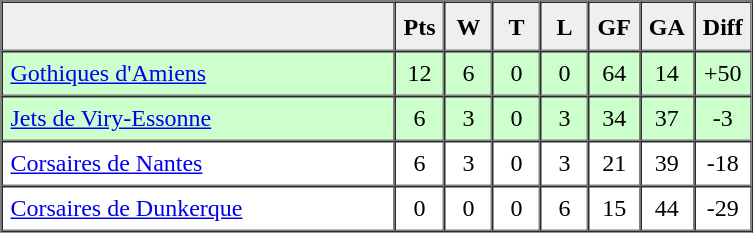<table border=1 cellpadding=5 cellspacing=0>
<tr>
<th bgcolor="#efefef" width="250">　</th>
<th bgcolor="#efefef" width="20">Pts</th>
<th bgcolor="#efefef" width="20">W</th>
<th bgcolor="#efefef" width="20">T</th>
<th bgcolor="#efefef" width="20">L</th>
<th bgcolor="#efefef" width="20">GF</th>
<th bgcolor="#efefef" width="20">GA</th>
<th bgcolor="#efefef" width="20">Diff</th>
</tr>
<tr align=center bgcolor="#ccffcc">
<td align=left><a href='#'>Gothiques d'Amiens</a></td>
<td>12</td>
<td>6</td>
<td>0</td>
<td>0</td>
<td>64</td>
<td>14</td>
<td>+50</td>
</tr>
<tr align=center bgcolor="#ccffcc">
<td align=left><a href='#'>Jets de Viry-Essonne</a></td>
<td>6</td>
<td>3</td>
<td>0</td>
<td>3</td>
<td>34</td>
<td>37</td>
<td>-3</td>
</tr>
<tr align=center>
<td align=left><a href='#'>Corsaires de Nantes</a></td>
<td>6</td>
<td>3</td>
<td>0</td>
<td>3</td>
<td>21</td>
<td>39</td>
<td>-18</td>
</tr>
<tr align=center>
<td align=left><a href='#'>Corsaires de Dunkerque</a></td>
<td>0</td>
<td>0</td>
<td>0</td>
<td>6</td>
<td>15</td>
<td>44</td>
<td>-29</td>
</tr>
</table>
